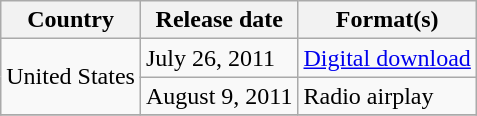<table class="wikitable plainrowheaders">
<tr>
<th scope="col">Country</th>
<th scope="col">Release date</th>
<th scope="col">Format(s)</th>
</tr>
<tr>
<td rowspan="2">United States</td>
<td>July 26, 2011</td>
<td><a href='#'>Digital download</a></td>
</tr>
<tr>
<td>August 9, 2011</td>
<td>Radio airplay</td>
</tr>
<tr>
</tr>
</table>
